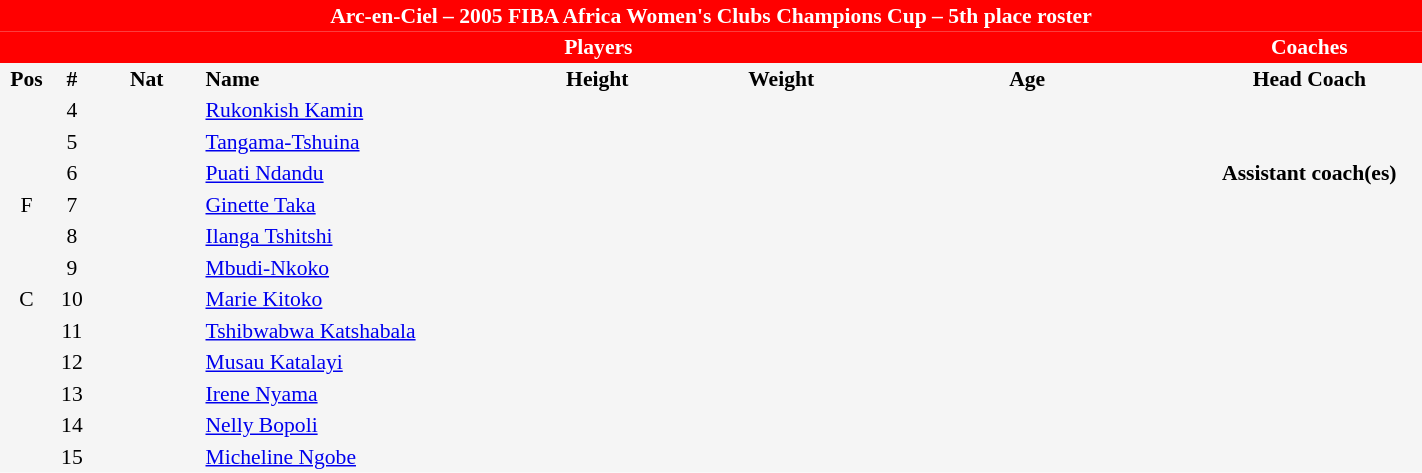<table border=0 cellpadding=2 cellspacing=0  |- bgcolor=#f5f5f5 style="text-align:center; font-size:90%;" width=75%>
<tr>
<td colspan="8" style="background: red; color: white"><strong>Arc-en-Ciel – 2005 FIBA Africa Women's Clubs Champions Cup – 5th place roster</strong></td>
</tr>
<tr>
<td colspan="7" style="background: red; color: white"><strong>Players</strong></td>
<td style="background: red; color: white"><strong>Coaches</strong></td>
</tr>
<tr style="background=#f5f5f5; color: black">
<th width=5px>Pos</th>
<th width=5px>#</th>
<th width=50px>Nat</th>
<th width=135px align=left>Name</th>
<th width=100px>Height</th>
<th width=70px>Weight</th>
<th width=160px>Age</th>
<th width=105px>Head Coach</th>
</tr>
<tr>
<td></td>
<td>4</td>
<td></td>
<td align=left><a href='#'>Rukonkish Kamin</a></td>
<td></td>
<td></td>
<td><span></span></td>
<td> <a href='#'></a></td>
</tr>
<tr>
<td></td>
<td>5</td>
<td></td>
<td align=left><a href='#'>Tangama-Tshuina</a></td>
<td></td>
<td></td>
<td><span></span></td>
</tr>
<tr>
<td></td>
<td>6</td>
<td></td>
<td align=left><a href='#'>Puati Ndandu</a></td>
<td></td>
<td></td>
<td><span></span></td>
<td><strong>Assistant coach(es)</strong></td>
</tr>
<tr>
<td>F</td>
<td>7</td>
<td></td>
<td align=left><a href='#'>Ginette Taka</a></td>
<td><span></span></td>
<td></td>
<td><span></span></td>
<td></td>
</tr>
<tr>
<td></td>
<td>8</td>
<td></td>
<td align=left><a href='#'>Ilanga Tshitshi</a></td>
<td></td>
<td></td>
<td><span></span></td>
<td></td>
</tr>
<tr>
<td></td>
<td>9</td>
<td></td>
<td align=left><a href='#'>Mbudi-Nkoko</a></td>
<td></td>
<td></td>
<td><span></span></td>
</tr>
<tr>
<td>C</td>
<td>10</td>
<td></td>
<td align=left><a href='#'>Marie Kitoko</a></td>
<td><span></span></td>
<td></td>
<td><span></span></td>
</tr>
<tr>
<td></td>
<td>11</td>
<td></td>
<td align=left><a href='#'>Tshibwabwa Katshabala</a></td>
<td></td>
<td></td>
<td><span></span></td>
</tr>
<tr>
<td></td>
<td>12</td>
<td></td>
<td align=left><a href='#'>Musau Katalayi</a></td>
<td></td>
<td></td>
<td><span></span></td>
</tr>
<tr>
<td></td>
<td>13</td>
<td></td>
<td align=left><a href='#'>Irene Nyama</a></td>
<td></td>
<td></td>
<td><span></span></td>
</tr>
<tr>
<td></td>
<td>14</td>
<td></td>
<td align=left><a href='#'>Nelly Bopoli</a></td>
<td></td>
<td></td>
<td><span></span></td>
</tr>
<tr>
<td></td>
<td>15</td>
<td></td>
<td align=left><a href='#'>Micheline Ngobe</a></td>
<td></td>
<td></td>
<td><span></span></td>
</tr>
</table>
